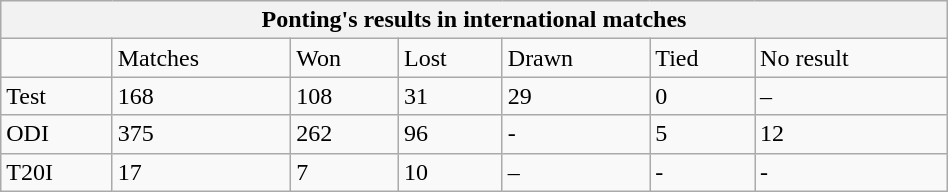<table class="wikitable" style="float:right; margin-left:1em; width:50%;">
<tr>
<th colspan="7"><strong>Ponting's results in international matches</strong></th>
</tr>
<tr>
<td> </td>
<td>Matches</td>
<td>Won</td>
<td>Lost</td>
<td>Drawn</td>
<td>Tied</td>
<td>No result</td>
</tr>
<tr>
<td>Test</td>
<td>168</td>
<td>108</td>
<td>31</td>
<td>29</td>
<td>0</td>
<td>–</td>
</tr>
<tr>
<td>ODI</td>
<td>375</td>
<td>262</td>
<td>96</td>
<td>-</td>
<td>5</td>
<td>12</td>
</tr>
<tr>
<td>T20I</td>
<td>17</td>
<td>7</td>
<td>10</td>
<td>–</td>
<td>-</td>
<td>-</td>
</tr>
</table>
